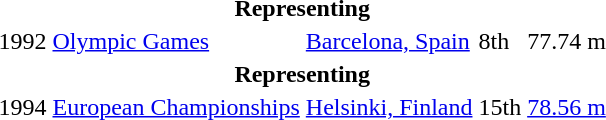<table>
<tr>
<th colspan="5">Representing </th>
</tr>
<tr>
<td>1992</td>
<td><a href='#'>Olympic Games</a></td>
<td><a href='#'>Barcelona, Spain</a></td>
<td>8th</td>
<td>77.74 m</td>
</tr>
<tr>
<th colspan="5">Representing </th>
</tr>
<tr>
<td>1994</td>
<td><a href='#'>European Championships</a></td>
<td><a href='#'>Helsinki, Finland</a></td>
<td>15th</td>
<td><a href='#'>78.56 m</a></td>
</tr>
</table>
